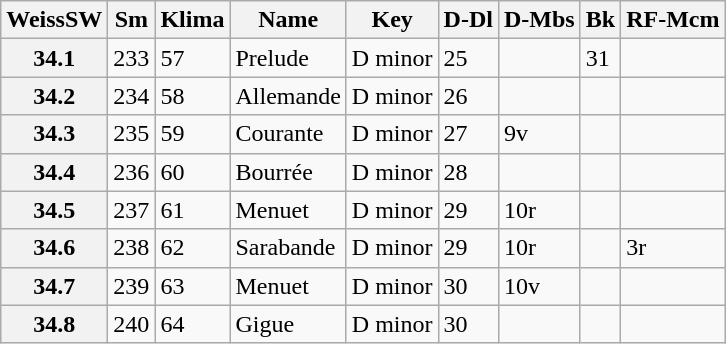<table border="1" class="wikitable sortable">
<tr>
<th data-sort-type="number">WeissSW</th>
<th>Sm</th>
<th>Klima</th>
<th class="unsortable">Name</th>
<th class="unsortable">Key</th>
<th>D-Dl</th>
<th>D-Mbs</th>
<th>Bk</th>
<th>RF-Mcm</th>
</tr>
<tr>
<th data-sort-value="1">34.1</th>
<td>233</td>
<td>57</td>
<td>Prelude</td>
<td>D minor</td>
<td>25</td>
<td></td>
<td>31</td>
<td></td>
</tr>
<tr>
<th data-sort-value="2">34.2</th>
<td>234</td>
<td>58</td>
<td>Allemande</td>
<td>D minor</td>
<td>26</td>
<td></td>
<td></td>
<td></td>
</tr>
<tr>
<th data-sort-value="3">34.3</th>
<td>235</td>
<td>59</td>
<td>Courante</td>
<td>D minor</td>
<td>27</td>
<td>9v</td>
<td></td>
<td></td>
</tr>
<tr>
<th data-sort-value="4">34.4</th>
<td>236</td>
<td>60</td>
<td>Bourrée</td>
<td>D minor</td>
<td>28</td>
<td></td>
<td></td>
<td></td>
</tr>
<tr>
<th data-sort-value="5">34.5</th>
<td>237</td>
<td>61</td>
<td>Menuet</td>
<td>D minor</td>
<td>29</td>
<td>10r</td>
<td></td>
<td></td>
</tr>
<tr>
<th data-sort-value="6">34.6</th>
<td>238</td>
<td>62</td>
<td>Sarabande</td>
<td>D minor</td>
<td>29</td>
<td>10r</td>
<td></td>
<td>3r</td>
</tr>
<tr>
<th data-sort-value="7">34.7</th>
<td>239</td>
<td>63</td>
<td>Menuet</td>
<td>D minor</td>
<td>30</td>
<td>10v</td>
<td></td>
<td></td>
</tr>
<tr>
<th data-sort-value="8">34.8</th>
<td>240</td>
<td>64</td>
<td>Gigue</td>
<td>D minor</td>
<td>30</td>
<td></td>
<td></td>
<td></td>
</tr>
</table>
